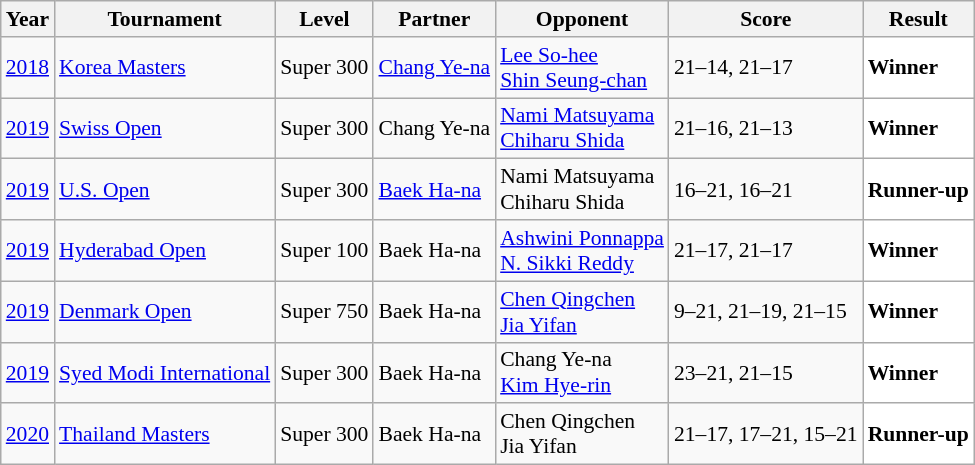<table class="sortable wikitable" style="font-size: 90%;">
<tr>
<th>Year</th>
<th>Tournament</th>
<th>Level</th>
<th>Partner</th>
<th>Opponent</th>
<th>Score</th>
<th>Result</th>
</tr>
<tr>
<td align="center"><a href='#'>2018</a></td>
<td align="left"><a href='#'>Korea Masters</a></td>
<td align="left">Super 300</td>
<td align="left"> <a href='#'>Chang Ye-na</a></td>
<td align="left"> <a href='#'>Lee So-hee</a> <br>  <a href='#'>Shin Seung-chan</a></td>
<td align="left">21–14, 21–17</td>
<td style="text-align:left; background:white"> <strong>Winner</strong></td>
</tr>
<tr>
<td align="center"><a href='#'>2019</a></td>
<td align="left"><a href='#'>Swiss Open</a></td>
<td align="left">Super 300</td>
<td align="left"> Chang Ye-na</td>
<td align="left"> <a href='#'>Nami Matsuyama</a> <br>  <a href='#'>Chiharu Shida</a></td>
<td align="left">21–16, 21–13</td>
<td style="text-align:left; background:white"> <strong>Winner</strong></td>
</tr>
<tr>
<td align="center"><a href='#'>2019</a></td>
<td align="left"><a href='#'>U.S. Open</a></td>
<td align="left">Super 300</td>
<td align="left"> <a href='#'>Baek Ha-na</a></td>
<td align="left"> Nami Matsuyama <br>  Chiharu Shida</td>
<td align="left">16–21, 16–21</td>
<td style="text-align:left; background:white"> <strong>Runner-up</strong></td>
</tr>
<tr>
<td align="center"><a href='#'>2019</a></td>
<td align="left"><a href='#'>Hyderabad Open</a></td>
<td align="left">Super 100</td>
<td align="left"> Baek Ha-na</td>
<td align="left"> <a href='#'>Ashwini Ponnappa</a> <br>  <a href='#'>N. Sikki Reddy</a></td>
<td align="left">21–17, 21–17</td>
<td style="text-align:left; background:white"> <strong>Winner</strong></td>
</tr>
<tr>
<td align="center"><a href='#'>2019</a></td>
<td align="left"><a href='#'>Denmark Open</a></td>
<td align="left">Super 750</td>
<td align="left"> Baek Ha-na</td>
<td align="left"> <a href='#'>Chen Qingchen</a> <br>  <a href='#'>Jia Yifan</a></td>
<td align="left">9–21, 21–19, 21–15</td>
<td style="text-align:left; background:white"> <strong>Winner</strong></td>
</tr>
<tr>
<td align="center"><a href='#'>2019</a></td>
<td align="left"><a href='#'>Syed Modi International</a></td>
<td align="left">Super 300</td>
<td align="left"> Baek Ha-na</td>
<td align="left"> Chang Ye-na <br>  <a href='#'>Kim Hye-rin</a></td>
<td align="left">23–21, 21–15</td>
<td style="text-align:left; background:white"> <strong>Winner</strong></td>
</tr>
<tr>
<td align="center"><a href='#'>2020</a></td>
<td align="left"><a href='#'>Thailand Masters</a></td>
<td align="left">Super 300</td>
<td align="left"> Baek Ha-na</td>
<td align="left"> Chen Qingchen <br>  Jia Yifan</td>
<td align="left">21–17, 17–21, 15–21</td>
<td style="text-align:left; background:white"> <strong>Runner-up</strong></td>
</tr>
</table>
